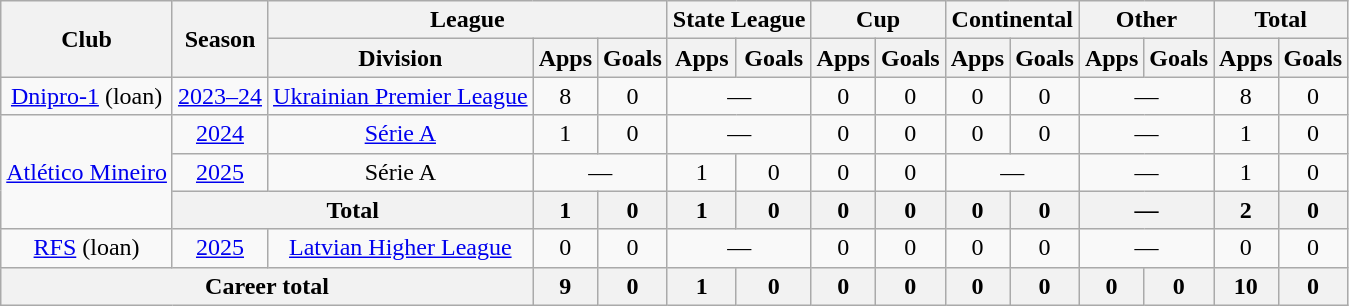<table class="wikitable" style="text-align: center;">
<tr>
<th rowspan="2">Club</th>
<th rowspan="2">Season</th>
<th colspan="3">League</th>
<th colspan="2">State League</th>
<th colspan="2">Cup</th>
<th colspan="2">Continental</th>
<th colspan="2">Other</th>
<th colspan="2">Total</th>
</tr>
<tr>
<th>Division</th>
<th>Apps</th>
<th>Goals</th>
<th>Apps</th>
<th>Goals</th>
<th>Apps</th>
<th>Goals</th>
<th>Apps</th>
<th>Goals</th>
<th>Apps</th>
<th>Goals</th>
<th>Apps</th>
<th>Goals</th>
</tr>
<tr>
<td valign="center"><a href='#'>Dnipro-1</a> (loan)</td>
<td><a href='#'>2023–24</a></td>
<td><a href='#'>Ukrainian Premier League</a></td>
<td>8</td>
<td>0</td>
<td colspan="2">—</td>
<td>0</td>
<td>0</td>
<td>0</td>
<td>0</td>
<td colspan="2">—</td>
<td>8</td>
<td>0</td>
</tr>
<tr>
<td rowspan="3" valign="center"><a href='#'>Atlético Mineiro</a></td>
<td><a href='#'>2024</a></td>
<td><a href='#'>Série A</a></td>
<td>1</td>
<td>0</td>
<td colspan="2">—</td>
<td>0</td>
<td>0</td>
<td>0</td>
<td>0</td>
<td colspan="2">—</td>
<td>1</td>
<td>0</td>
</tr>
<tr>
<td><a href='#'>2025</a></td>
<td>Série A</td>
<td colspan="2">—</td>
<td>1</td>
<td>0</td>
<td>0</td>
<td>0</td>
<td colspan="2">—</td>
<td colspan="2">—</td>
<td>1</td>
<td>0</td>
</tr>
<tr>
<th colspan="2">Total</th>
<th>1</th>
<th>0</th>
<th>1</th>
<th>0</th>
<th>0</th>
<th>0</th>
<th>0</th>
<th>0</th>
<th colspan="2">—</th>
<th>2</th>
<th>0</th>
</tr>
<tr>
<td valign="center"><a href='#'>RFS</a> (loan)</td>
<td><a href='#'>2025</a></td>
<td><a href='#'>Latvian Higher League</a></td>
<td>0</td>
<td>0</td>
<td colspan="2">—</td>
<td>0</td>
<td>0</td>
<td>0</td>
<td>0</td>
<td colspan="2">—</td>
<td>0</td>
<td>0</td>
</tr>
<tr>
<th colspan="3"><strong>Career total</strong></th>
<th>9</th>
<th>0</th>
<th>1</th>
<th>0</th>
<th>0</th>
<th>0</th>
<th>0</th>
<th>0</th>
<th>0</th>
<th>0</th>
<th>10</th>
<th>0</th>
</tr>
</table>
